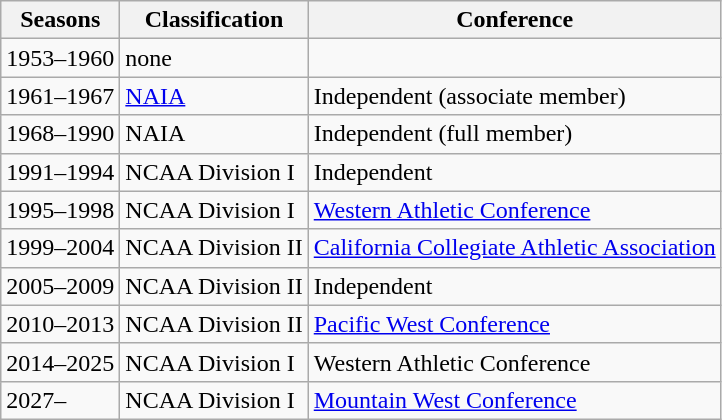<table class="wikitable">
<tr>
<th>Seasons</th>
<th>Classification</th>
<th>Conference</th>
</tr>
<tr>
<td>1953–1960</td>
<td>none</td>
<td></td>
</tr>
<tr>
<td>1961–1967</td>
<td><a href='#'>NAIA</a></td>
<td>Independent (associate member)</td>
</tr>
<tr>
<td>1968–1990</td>
<td>NAIA</td>
<td>Independent (full member)</td>
</tr>
<tr>
<td>1991–1994</td>
<td>NCAA Division I</td>
<td>Independent</td>
</tr>
<tr>
<td>1995–1998</td>
<td>NCAA Division I</td>
<td><a href='#'>Western Athletic Conference</a></td>
</tr>
<tr>
<td>1999–2004</td>
<td>NCAA Division II</td>
<td><a href='#'>California Collegiate Athletic Association</a></td>
</tr>
<tr>
<td>2005–2009</td>
<td>NCAA Division II</td>
<td>Independent</td>
</tr>
<tr>
<td>2010–2013</td>
<td>NCAA Division II</td>
<td><a href='#'>Pacific West Conference</a></td>
</tr>
<tr>
<td>2014–2025</td>
<td>NCAA Division I</td>
<td>Western Athletic Conference</td>
</tr>
<tr>
<td>2027–</td>
<td>NCAA Division I</td>
<td><a href='#'>Mountain West Conference</a></td>
</tr>
</table>
